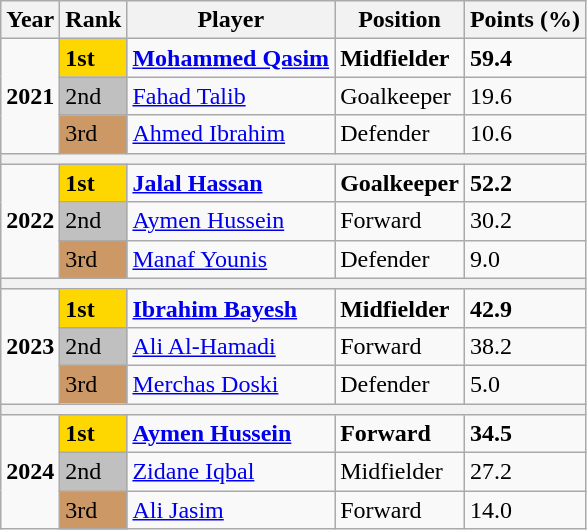<table class="wikitable">
<tr>
<th>Year</th>
<th>Rank</th>
<th>Player</th>
<th>Position</th>
<th>Points (%)</th>
</tr>
<tr>
<td rowspan="3"><strong>2021</strong></td>
<td scope=col style="background-color: gold"><strong>1st</strong></td>
<td><strong><a href='#'>Mohammed Qasim</a></strong></td>
<td><strong>Midfielder</strong></td>
<td><strong>59.4</strong></td>
</tr>
<tr>
<td scope=col style="background-color: silver">2nd</td>
<td><a href='#'>Fahad Talib</a></td>
<td>Goalkeeper</td>
<td>19.6</td>
</tr>
<tr>
<td scope=col style="background-color: #cc9966">3rd</td>
<td><a href='#'>Ahmed Ibrahim</a></td>
<td>Defender</td>
<td>10.6</td>
</tr>
<tr>
<th colspan="5"></th>
</tr>
<tr>
<td rowspan="3"><strong>2022</strong></td>
<td scope=col style="background-color: gold"><strong>1st</strong></td>
<td><strong><a href='#'>Jalal Hassan</a></strong></td>
<td><strong>Goalkeeper</strong></td>
<td><strong>52.2</strong></td>
</tr>
<tr>
<td scope=col style="background-color: silver">2nd</td>
<td><a href='#'>Aymen Hussein</a></td>
<td>Forward</td>
<td>30.2</td>
</tr>
<tr>
<td scope=col style="background-color: #cc9966">3rd</td>
<td><a href='#'>Manaf Younis</a></td>
<td>Defender</td>
<td>9.0</td>
</tr>
<tr>
<th colspan="5"></th>
</tr>
<tr>
<td rowspan="3"><strong>2023</strong></td>
<td scope=col style="background-color: gold"><strong>1st</strong></td>
<td><strong><a href='#'>Ibrahim Bayesh</a></strong></td>
<td><strong>Midfielder</strong></td>
<td><strong>42.9</strong></td>
</tr>
<tr>
<td scope=col style="background-color: silver">2nd</td>
<td><a href='#'>Ali Al-Hamadi</a></td>
<td>Forward</td>
<td>38.2</td>
</tr>
<tr>
<td scope=col style="background-color: #cc9966">3rd</td>
<td><a href='#'>Merchas Doski</a></td>
<td>Defender</td>
<td>5.0</td>
</tr>
<tr>
<th colspan="5"></th>
</tr>
<tr>
<td rowspan="3"><strong>2024</strong></td>
<td scope=col style="background-color: gold"><strong>1st</strong></td>
<td><strong><a href='#'>Aymen Hussein</a></strong></td>
<td><strong>Forward</strong></td>
<td><strong>34.5</strong></td>
</tr>
<tr>
<td scope=col style="background-color: silver">2nd</td>
<td><a href='#'>Zidane Iqbal</a></td>
<td>Midfielder</td>
<td>27.2</td>
</tr>
<tr>
<td scope=col style="background-color: #cc9966">3rd</td>
<td><a href='#'>Ali Jasim</a></td>
<td>Forward</td>
<td>14.0</td>
</tr>
</table>
